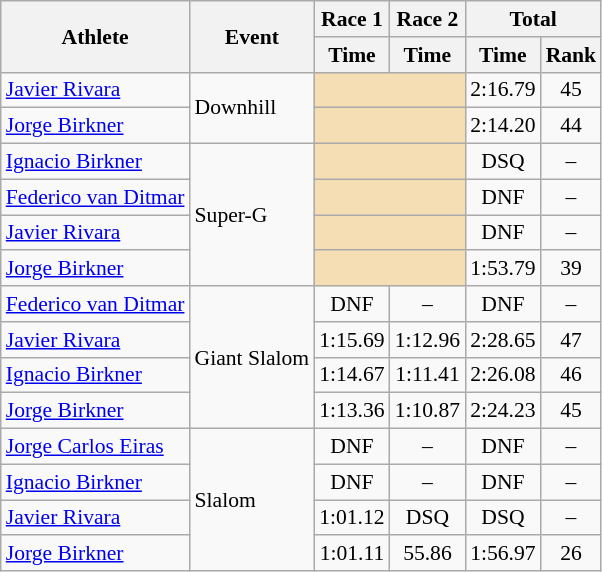<table class="wikitable" style="font-size:90%">
<tr>
<th rowspan="2">Athlete</th>
<th rowspan="2">Event</th>
<th>Race 1</th>
<th>Race 2</th>
<th colspan="2">Total</th>
</tr>
<tr>
<th>Time</th>
<th>Time</th>
<th>Time</th>
<th>Rank</th>
</tr>
<tr>
<td><a href='#'>Javier Rivara</a></td>
<td rowspan="2">Downhill</td>
<td colspan="2" bgcolor="wheat"></td>
<td align="center">2:16.79</td>
<td align="center">45</td>
</tr>
<tr>
<td><a href='#'>Jorge Birkner</a></td>
<td colspan="2" bgcolor="wheat"></td>
<td align="center">2:14.20</td>
<td align="center">44</td>
</tr>
<tr>
<td><a href='#'>Ignacio Birkner</a></td>
<td rowspan="4">Super-G</td>
<td colspan="2" bgcolor="wheat"></td>
<td align="center">DSQ</td>
<td align="center">–</td>
</tr>
<tr>
<td><a href='#'>Federico van Ditmar</a></td>
<td colspan="2" bgcolor="wheat"></td>
<td align="center">DNF</td>
<td align="center">–</td>
</tr>
<tr>
<td><a href='#'>Javier Rivara</a></td>
<td colspan="2" bgcolor="wheat"></td>
<td align="center">DNF</td>
<td align="center">–</td>
</tr>
<tr>
<td><a href='#'>Jorge Birkner</a></td>
<td colspan="2" bgcolor="wheat"></td>
<td align="center">1:53.79</td>
<td align="center">39</td>
</tr>
<tr>
<td><a href='#'>Federico van Ditmar</a></td>
<td rowspan="4">Giant Slalom</td>
<td align="center">DNF</td>
<td align="center">–</td>
<td align="center">DNF</td>
<td align="center">–</td>
</tr>
<tr>
<td><a href='#'>Javier Rivara</a></td>
<td align="center">1:15.69</td>
<td align="center">1:12.96</td>
<td align="center">2:28.65</td>
<td align="center">47</td>
</tr>
<tr>
<td><a href='#'>Ignacio Birkner</a></td>
<td align="center">1:14.67</td>
<td align="center">1:11.41</td>
<td align="center">2:26.08</td>
<td align="center">46</td>
</tr>
<tr>
<td><a href='#'>Jorge Birkner</a></td>
<td align="center">1:13.36</td>
<td align="center">1:10.87</td>
<td align="center">2:24.23</td>
<td align="center">45</td>
</tr>
<tr>
<td><a href='#'>Jorge Carlos Eiras</a></td>
<td rowspan="4">Slalom</td>
<td align="center">DNF</td>
<td align="center">–</td>
<td align="center">DNF</td>
<td align="center">–</td>
</tr>
<tr>
<td><a href='#'>Ignacio Birkner</a></td>
<td align="center">DNF</td>
<td align="center">–</td>
<td align="center">DNF</td>
<td align="center">–</td>
</tr>
<tr>
<td><a href='#'>Javier Rivara</a></td>
<td align="center">1:01.12</td>
<td align="center">DSQ</td>
<td align="center">DSQ</td>
<td align="center">–</td>
</tr>
<tr>
<td><a href='#'>Jorge Birkner</a></td>
<td align="center">1:01.11</td>
<td align="center">55.86</td>
<td align="center">1:56.97</td>
<td align="center">26</td>
</tr>
</table>
